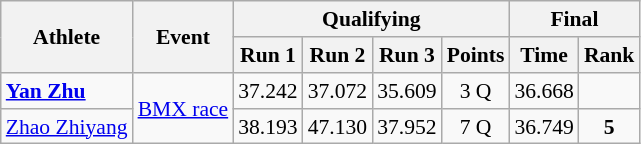<table class="wikitable"  style="font-size:90%; display:inline-table;">
<tr>
<th rowspan=2>Athlete</th>
<th rowspan=2>Event</th>
<th colspan=4>Qualifying</th>
<th colspan=2>Final</th>
</tr>
<tr>
<th>Run 1</th>
<th>Run 2</th>
<th>Run 3</th>
<th>Points</th>
<th>Time</th>
<th>Rank</th>
</tr>
<tr>
<td><strong><a href='#'>Yan Zhu</a></strong></td>
<td rowspan=2><a href='#'>BMX race</a></td>
<td align=center>37.242</td>
<td align=center>37.072</td>
<td align=center>35.609</td>
<td align=center>3 Q</td>
<td align=center>36.668</td>
<td align=center></td>
</tr>
<tr>
<td><a href='#'>Zhao Zhiyang</a></td>
<td align=center>38.193</td>
<td align=center>47.130</td>
<td align=center>37.952</td>
<td align=center>7 Q</td>
<td align=center>36.749</td>
<td align=center><strong>5</strong></td>
</tr>
</table>
